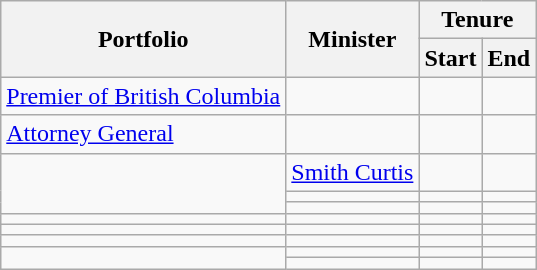<table class="wikitable sortable">
<tr>
<th colspan="1" rowspan="2">Portfolio</th>
<th rowspan="2">Minister</th>
<th colspan="2">Tenure</th>
</tr>
<tr>
<th>Start</th>
<th>End</th>
</tr>
<tr>
<td><a href='#'>Premier of British Columbia</a></td>
<td></td>
<td></td>
<td></td>
</tr>
<tr>
<td><a href='#'>Attorney General</a></td>
<td></td>
<td></td>
<td></td>
</tr>
<tr>
<td rowspan="3"></td>
<td><a href='#'>Smith Curtis</a></td>
<td></td>
<td></td>
</tr>
<tr>
<td></td>
<td></td>
<td></td>
</tr>
<tr>
<td></td>
<td></td>
<td></td>
</tr>
<tr>
<td></td>
<td></td>
<td></td>
<td></td>
</tr>
<tr>
<td></td>
<td></td>
<td></td>
<td></td>
</tr>
<tr>
<td></td>
<td></td>
<td></td>
<td></td>
</tr>
<tr>
<td rowspan="2"></td>
<td></td>
<td></td>
<td></td>
</tr>
<tr>
<td></td>
<td></td>
<td></td>
</tr>
</table>
